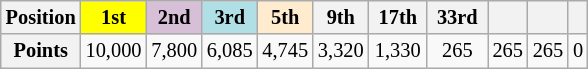<table class="wikitable" style="font-size:85%; text-align:center">
<tr>
<th>Position</th>
<th style="background:yellow;"> 1st </th>
<th style="background:thistle;"> 2nd </th>
<th style="background:#b0e0e6;"> 3rd </th>
<th style="background:#ffebcd;"> 5th </th>
<th> 9th </th>
<th> 17th </th>
<th> 33rd </th>
<th>  </th>
<th>  </th>
<th>  </th>
</tr>
<tr>
<th>Points</th>
<td>10,000</td>
<td>7,800</td>
<td>6,085</td>
<td>4,745</td>
<td>3,320</td>
<td>1,330</td>
<td>265</td>
<td>265</td>
<td>265</td>
<td>0</td>
</tr>
</table>
